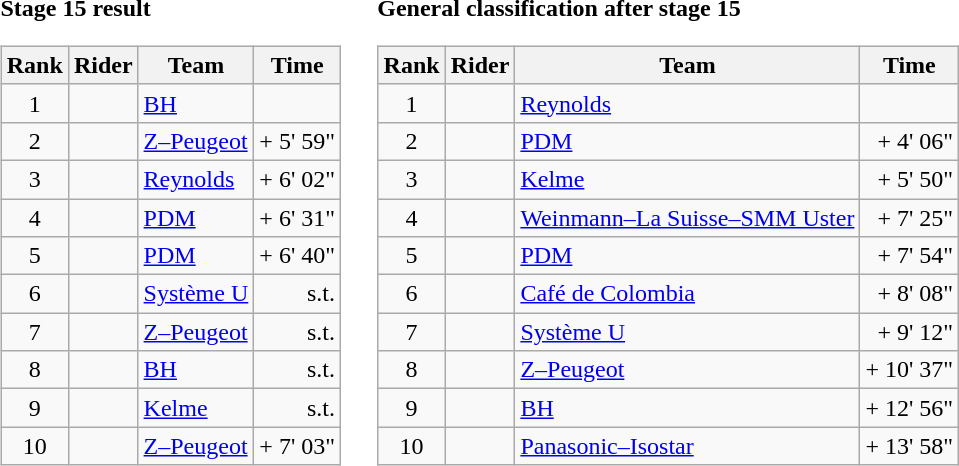<table>
<tr>
<td><strong>Stage 15 result</strong><br><table class="wikitable">
<tr>
<th scope="col">Rank</th>
<th scope="col">Rider</th>
<th scope="col">Team</th>
<th scope="col">Time</th>
</tr>
<tr>
<td style="text-align:center;">1</td>
<td></td>
<td><a href='#'>BH</a></td>
<td style="text-align:right;"></td>
</tr>
<tr>
<td style="text-align:center;">2</td>
<td></td>
<td><a href='#'>Z–Peugeot</a></td>
<td style="text-align:right;">+ 5' 59"</td>
</tr>
<tr>
<td style="text-align:center;">3</td>
<td> </td>
<td><a href='#'>Reynolds</a></td>
<td style="text-align:right;">+ 6' 02"</td>
</tr>
<tr>
<td style="text-align:center;">4</td>
<td></td>
<td><a href='#'>PDM</a></td>
<td style="text-align:right;">+ 6' 31"</td>
</tr>
<tr>
<td style="text-align:center;">5</td>
<td></td>
<td><a href='#'>PDM</a></td>
<td style="text-align:right;">+ 6' 40"</td>
</tr>
<tr>
<td style="text-align:center;">6</td>
<td></td>
<td><a href='#'>Système U</a></td>
<td style="text-align:right;">s.t.</td>
</tr>
<tr>
<td style="text-align:center;">7</td>
<td></td>
<td><a href='#'>Z–Peugeot</a></td>
<td style="text-align:right;">s.t.</td>
</tr>
<tr>
<td style="text-align:center;">8</td>
<td></td>
<td><a href='#'>BH</a></td>
<td style="text-align:right;">s.t.</td>
</tr>
<tr>
<td style="text-align:center;">9</td>
<td></td>
<td><a href='#'>Kelme</a></td>
<td style="text-align:right;">s.t.</td>
</tr>
<tr>
<td style="text-align:center;">10</td>
<td></td>
<td><a href='#'>Z–Peugeot</a></td>
<td style="text-align:right;">+ 7' 03"</td>
</tr>
</table>
</td>
<td></td>
<td><strong>General classification after stage 15</strong><br><table class="wikitable">
<tr>
<th scope="col">Rank</th>
<th scope="col">Rider</th>
<th scope="col">Team</th>
<th scope="col">Time</th>
</tr>
<tr>
<td style="text-align:center;">1</td>
<td> </td>
<td><a href='#'>Reynolds</a></td>
<td style="text-align:right;"></td>
</tr>
<tr>
<td style="text-align:center;">2</td>
<td></td>
<td><a href='#'>PDM</a></td>
<td style="text-align:right;">+ 4' 06"</td>
</tr>
<tr>
<td style="text-align:center;">3</td>
<td></td>
<td><a href='#'>Kelme</a></td>
<td style="text-align:right;">+ 5' 50"</td>
</tr>
<tr>
<td style="text-align:center;">4</td>
<td></td>
<td><a href='#'>Weinmann–La Suisse–SMM Uster</a></td>
<td style="text-align:right;">+ 7' 25"</td>
</tr>
<tr>
<td style="text-align:center;">5</td>
<td></td>
<td><a href='#'>PDM</a></td>
<td style="text-align:right;">+ 7' 54"</td>
</tr>
<tr>
<td style="text-align:center;">6</td>
<td></td>
<td><a href='#'>Café de Colombia</a></td>
<td style="text-align:right;">+ 8' 08"</td>
</tr>
<tr>
<td style="text-align:center;">7</td>
<td></td>
<td><a href='#'>Système U</a></td>
<td style="text-align:right;">+ 9' 12"</td>
</tr>
<tr>
<td style="text-align:center;">8</td>
<td></td>
<td><a href='#'>Z–Peugeot</a></td>
<td style="text-align:right;">+ 10' 37"</td>
</tr>
<tr>
<td style="text-align:center;">9</td>
<td></td>
<td><a href='#'>BH</a></td>
<td style="text-align:right;">+ 12' 56"</td>
</tr>
<tr>
<td style="text-align:center;">10</td>
<td></td>
<td><a href='#'>Panasonic–Isostar</a></td>
<td style="text-align:right;">+ 13' 58"</td>
</tr>
</table>
</td>
</tr>
</table>
